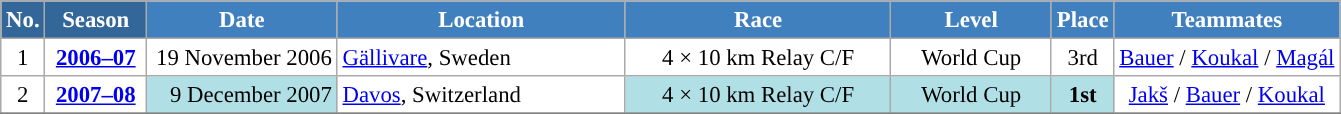<table class="wikitable sortable" style="font-size:95%; text-align:center; border:grey solid 1px; border-collapse:collapse; background:#ffffff;">
<tr style="background:#efefef;">
<th style="background-color:#369; color:white;">No.</th>
<th style="background-color:#369; color:white;">Season</th>
<th style="background-color:#4180be; color:white; width:120px;">Date</th>
<th style="background-color:#4180be; color:white; width:185px;">Location</th>
<th style="background-color:#4180be; color:white; width:170px;">Race</th>
<th style="background-color:#4180be; color:white; width:100px;">Level</th>
<th style="background-color:#4180be; color:white;">Place</th>
<th style="background-color:#4180be; color:white;">Teammates</th>
</tr>
<tr>
<td align=center>1</td>
<td rowspan=1 align=center><strong> <a href='#'>2006–07</a> </strong></td>
<td align=right>19 November 2006</td>
<td align=left> <a href='#'>Gällivare</a>, Sweden</td>
<td>4 × 10 km Relay C/F</td>
<td>World Cup</td>
<td>3rd</td>
<td><a href='#'>Bauer</a> / <a href='#'>Koukal</a> / <a href='#'>Magál</a></td>
</tr>
<tr>
<td align=center>2</td>
<td rowspan=1 align=center><strong><a href='#'>2007–08</a></strong></td>
<td bgcolor="#BOEOE6" align=right>9 December 2007</td>
<td align=left> <a href='#'>Davos</a>, Switzerland</td>
<td bgcolor="#BOEOE6">4 × 10 km Relay C/F</td>
<td bgcolor="#BOEOE6">World Cup</td>
<td bgcolor="#BOEOE6"><strong>1st</strong></td>
<td><a href='#'>Jakš</a> / <a href='#'>Bauer</a> / <a href='#'>Koukal</a></td>
</tr>
<tr>
</tr>
</table>
